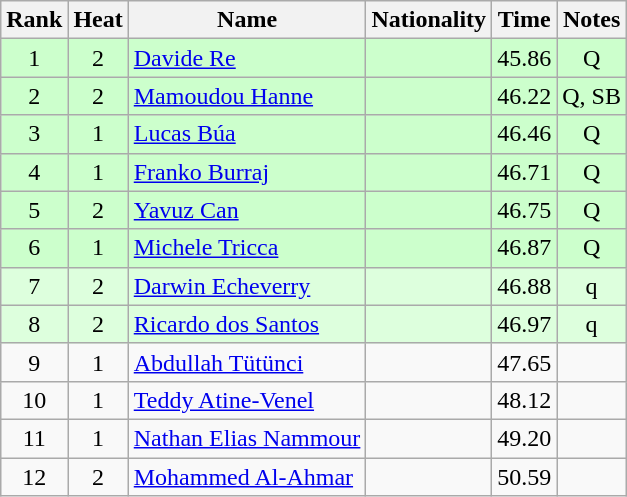<table class="wikitable sortable" style="text-align:center">
<tr>
<th>Rank</th>
<th>Heat</th>
<th>Name</th>
<th>Nationality</th>
<th>Time</th>
<th>Notes</th>
</tr>
<tr bgcolor=ccffcc>
<td>1</td>
<td>2</td>
<td align=left><a href='#'>Davide Re</a></td>
<td align=left></td>
<td>45.86</td>
<td>Q</td>
</tr>
<tr bgcolor=ccffcc>
<td>2</td>
<td>2</td>
<td align=left><a href='#'>Mamoudou Hanne</a></td>
<td align=left></td>
<td>46.22</td>
<td>Q, SB</td>
</tr>
<tr bgcolor=ccffcc>
<td>3</td>
<td>1</td>
<td align=left><a href='#'>Lucas Búa</a></td>
<td align=left></td>
<td>46.46</td>
<td>Q</td>
</tr>
<tr bgcolor=ccffcc>
<td>4</td>
<td>1</td>
<td align=left><a href='#'>Franko Burraj</a></td>
<td align=left></td>
<td>46.71</td>
<td>Q</td>
</tr>
<tr bgcolor=ccffcc>
<td>5</td>
<td>2</td>
<td align=left><a href='#'>Yavuz Can</a></td>
<td align=left></td>
<td>46.75</td>
<td>Q</td>
</tr>
<tr bgcolor=ccffcc>
<td>6</td>
<td>1</td>
<td align=left><a href='#'>Michele Tricca</a></td>
<td align=left></td>
<td>46.87</td>
<td>Q</td>
</tr>
<tr bgcolor=ddffdd>
<td>7</td>
<td>2</td>
<td align=left><a href='#'>Darwin Echeverry</a></td>
<td align=left></td>
<td>46.88</td>
<td>q</td>
</tr>
<tr bgcolor=ddffdd>
<td>8</td>
<td>2</td>
<td align=left><a href='#'>Ricardo dos Santos</a></td>
<td align=left></td>
<td>46.97</td>
<td>q</td>
</tr>
<tr>
<td>9</td>
<td>1</td>
<td align=left><a href='#'>Abdullah Tütünci</a></td>
<td align=left></td>
<td>47.65</td>
<td></td>
</tr>
<tr>
<td>10</td>
<td>1</td>
<td align=left><a href='#'>Teddy Atine-Venel</a></td>
<td align=left></td>
<td>48.12</td>
<td></td>
</tr>
<tr>
<td>11</td>
<td>1</td>
<td align=left><a href='#'>Nathan Elias Nammour</a></td>
<td align=left></td>
<td>49.20</td>
<td></td>
</tr>
<tr>
<td>12</td>
<td>2</td>
<td align=left><a href='#'>Mohammed Al-Ahmar</a></td>
<td align=left></td>
<td>50.59</td>
<td></td>
</tr>
</table>
